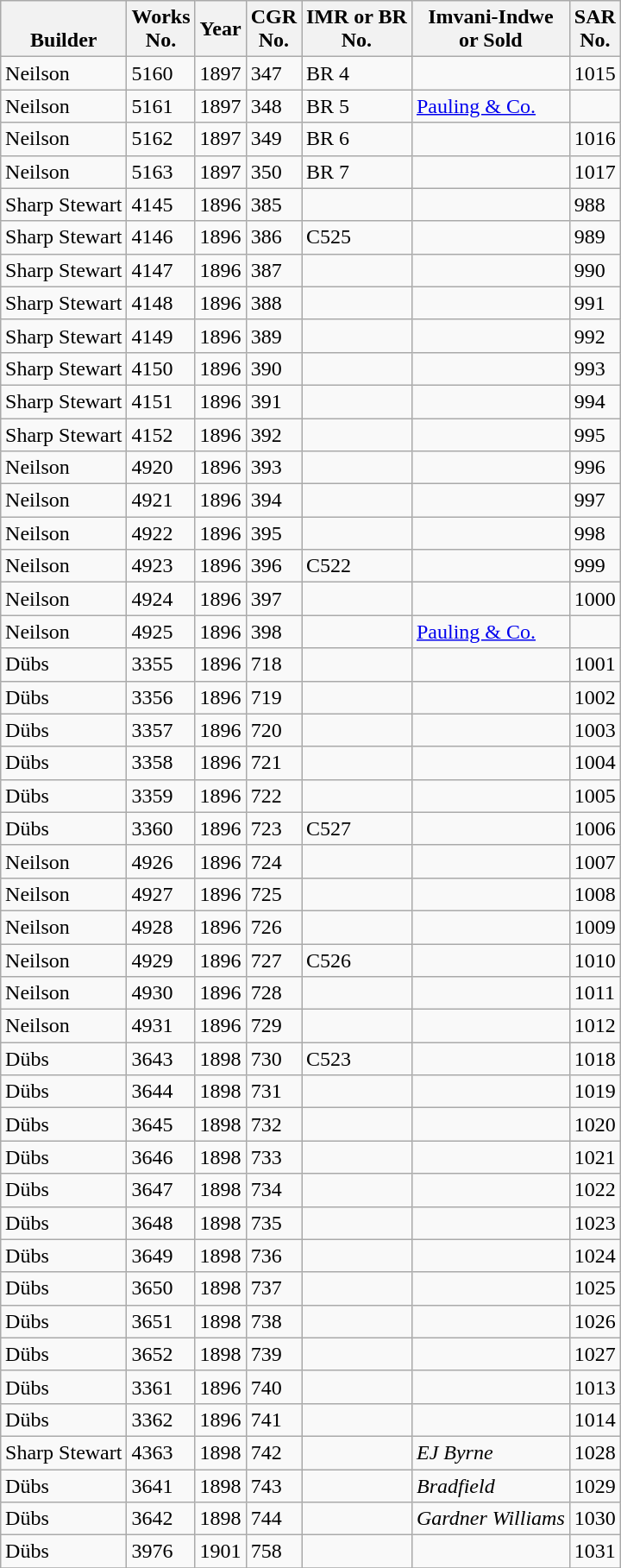<table class="wikitable collapsible collapsed sortable" style="margin:0.5em auto; font-size:100%;">
<tr>
<th><br>Builder</th>
<th>Works<br>No.</th>
<th>Year<br></th>
<th>CGR<br>No.</th>
<th>IMR or BR<br>No.</th>
<th>Imvani-Indwe<br>or Sold</th>
<th>SAR<br>No.</th>
</tr>
<tr>
<td>Neilson</td>
<td>5160</td>
<td>1897</td>
<td>347</td>
<td>BR 4</td>
<td></td>
<td>1015</td>
</tr>
<tr>
<td>Neilson</td>
<td>5161</td>
<td>1897</td>
<td>348</td>
<td>BR 5</td>
<td><a href='#'>Pauling & Co.</a></td>
<td></td>
</tr>
<tr>
<td>Neilson</td>
<td>5162</td>
<td>1897</td>
<td>349</td>
<td>BR 6</td>
<td></td>
<td>1016</td>
</tr>
<tr>
<td>Neilson</td>
<td>5163</td>
<td>1897</td>
<td>350</td>
<td>BR 7</td>
<td></td>
<td>1017</td>
</tr>
<tr>
<td>Sharp Stewart</td>
<td>4145</td>
<td>1896</td>
<td>385</td>
<td></td>
<td></td>
<td>988</td>
</tr>
<tr>
<td>Sharp Stewart</td>
<td>4146</td>
<td>1896</td>
<td>386</td>
<td>C525</td>
<td></td>
<td>989</td>
</tr>
<tr>
<td>Sharp Stewart</td>
<td>4147</td>
<td>1896</td>
<td>387</td>
<td></td>
<td></td>
<td>990</td>
</tr>
<tr>
<td>Sharp Stewart</td>
<td>4148</td>
<td>1896</td>
<td>388</td>
<td></td>
<td></td>
<td>991</td>
</tr>
<tr>
<td>Sharp Stewart</td>
<td>4149</td>
<td>1896</td>
<td>389</td>
<td></td>
<td></td>
<td>992</td>
</tr>
<tr>
<td>Sharp Stewart</td>
<td>4150</td>
<td>1896</td>
<td>390</td>
<td></td>
<td></td>
<td>993</td>
</tr>
<tr>
<td>Sharp Stewart</td>
<td>4151</td>
<td>1896</td>
<td>391</td>
<td></td>
<td></td>
<td>994</td>
</tr>
<tr>
<td>Sharp Stewart</td>
<td>4152</td>
<td>1896</td>
<td>392</td>
<td></td>
<td></td>
<td>995</td>
</tr>
<tr>
<td>Neilson</td>
<td>4920</td>
<td>1896</td>
<td>393</td>
<td></td>
<td></td>
<td>996</td>
</tr>
<tr>
<td>Neilson</td>
<td>4921</td>
<td>1896</td>
<td>394</td>
<td></td>
<td></td>
<td>997</td>
</tr>
<tr>
<td>Neilson</td>
<td>4922</td>
<td>1896</td>
<td>395</td>
<td></td>
<td></td>
<td>998</td>
</tr>
<tr>
<td>Neilson</td>
<td>4923</td>
<td>1896</td>
<td>396</td>
<td>C522</td>
<td></td>
<td>999</td>
</tr>
<tr>
<td>Neilson</td>
<td>4924</td>
<td>1896</td>
<td>397</td>
<td></td>
<td></td>
<td>1000</td>
</tr>
<tr>
<td>Neilson</td>
<td>4925</td>
<td>1896</td>
<td>398</td>
<td></td>
<td><a href='#'>Pauling & Co.</a></td>
<td></td>
</tr>
<tr>
<td>Dübs</td>
<td>3355</td>
<td>1896</td>
<td>718</td>
<td></td>
<td></td>
<td>1001</td>
</tr>
<tr>
<td>Dübs</td>
<td>3356</td>
<td>1896</td>
<td>719</td>
<td></td>
<td></td>
<td>1002</td>
</tr>
<tr>
<td>Dübs</td>
<td>3357</td>
<td>1896</td>
<td>720</td>
<td></td>
<td></td>
<td>1003</td>
</tr>
<tr>
<td>Dübs</td>
<td>3358</td>
<td>1896</td>
<td>721</td>
<td></td>
<td></td>
<td>1004</td>
</tr>
<tr>
<td>Dübs</td>
<td>3359</td>
<td>1896</td>
<td>722</td>
<td></td>
<td></td>
<td>1005</td>
</tr>
<tr>
<td>Dübs</td>
<td>3360</td>
<td>1896</td>
<td>723</td>
<td>C527</td>
<td></td>
<td>1006</td>
</tr>
<tr>
<td>Neilson</td>
<td>4926</td>
<td>1896</td>
<td>724</td>
<td></td>
<td></td>
<td>1007</td>
</tr>
<tr>
<td>Neilson</td>
<td>4927</td>
<td>1896</td>
<td>725</td>
<td></td>
<td></td>
<td>1008</td>
</tr>
<tr>
<td>Neilson</td>
<td>4928</td>
<td>1896</td>
<td>726</td>
<td></td>
<td></td>
<td>1009</td>
</tr>
<tr>
<td>Neilson</td>
<td>4929</td>
<td>1896</td>
<td>727</td>
<td>C526</td>
<td></td>
<td>1010</td>
</tr>
<tr>
<td>Neilson</td>
<td>4930</td>
<td>1896</td>
<td>728</td>
<td></td>
<td></td>
<td>1011</td>
</tr>
<tr>
<td>Neilson</td>
<td>4931</td>
<td>1896</td>
<td>729</td>
<td></td>
<td></td>
<td>1012</td>
</tr>
<tr>
<td>Dübs</td>
<td>3643</td>
<td>1898</td>
<td>730</td>
<td>C523</td>
<td></td>
<td>1018</td>
</tr>
<tr>
<td>Dübs</td>
<td>3644</td>
<td>1898</td>
<td>731</td>
<td></td>
<td></td>
<td>1019</td>
</tr>
<tr>
<td>Dübs</td>
<td>3645</td>
<td>1898</td>
<td>732</td>
<td></td>
<td></td>
<td>1020</td>
</tr>
<tr>
<td>Dübs</td>
<td>3646</td>
<td>1898</td>
<td>733</td>
<td></td>
<td></td>
<td>1021</td>
</tr>
<tr>
<td>Dübs</td>
<td>3647</td>
<td>1898</td>
<td>734</td>
<td></td>
<td></td>
<td>1022</td>
</tr>
<tr>
<td>Dübs</td>
<td>3648</td>
<td>1898</td>
<td>735</td>
<td></td>
<td></td>
<td>1023</td>
</tr>
<tr>
<td>Dübs</td>
<td>3649</td>
<td>1898</td>
<td>736</td>
<td></td>
<td></td>
<td>1024</td>
</tr>
<tr>
<td>Dübs</td>
<td>3650</td>
<td>1898</td>
<td>737</td>
<td></td>
<td></td>
<td>1025</td>
</tr>
<tr>
<td>Dübs</td>
<td>3651</td>
<td>1898</td>
<td>738</td>
<td></td>
<td></td>
<td>1026</td>
</tr>
<tr>
<td>Dübs</td>
<td>3652</td>
<td>1898</td>
<td>739</td>
<td></td>
<td></td>
<td>1027</td>
</tr>
<tr>
<td>Dübs</td>
<td>3361</td>
<td>1896</td>
<td>740</td>
<td></td>
<td></td>
<td>1013</td>
</tr>
<tr>
<td>Dübs</td>
<td>3362</td>
<td>1896</td>
<td>741</td>
<td></td>
<td></td>
<td>1014</td>
</tr>
<tr>
<td>Sharp Stewart</td>
<td>4363</td>
<td>1898</td>
<td>742</td>
<td></td>
<td><em>EJ Byrne</em></td>
<td>1028</td>
</tr>
<tr>
<td>Dübs</td>
<td>3641</td>
<td>1898</td>
<td>743</td>
<td></td>
<td><em>Bradfield</em></td>
<td>1029</td>
</tr>
<tr>
<td>Dübs</td>
<td>3642</td>
<td>1898</td>
<td>744</td>
<td></td>
<td><em>Gardner Williams</em></td>
<td>1030</td>
</tr>
<tr>
<td>Dübs</td>
<td>3976</td>
<td>1901</td>
<td>758</td>
<td></td>
<td></td>
<td>1031</td>
</tr>
<tr>
</tr>
</table>
